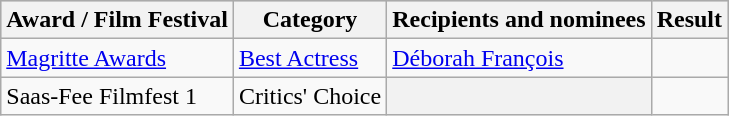<table class="wikitable plainrowheaders sortable">
<tr style="background:#ccc; text-align:center;">
<th scope="col">Award / Film Festival</th>
<th scope="col">Category</th>
<th scope="col">Recipients and nominees</th>
<th scope="col">Result</th>
</tr>
<tr>
<td><a href='#'>Magritte Awards</a></td>
<td><a href='#'>Best Actress</a></td>
<td><a href='#'>Déborah François</a></td>
<td></td>
</tr>
<tr>
<td>Saas-Fee Filmfest 1</td>
<td>Critics' Choice</td>
<th></th>
<td></td>
</tr>
</table>
